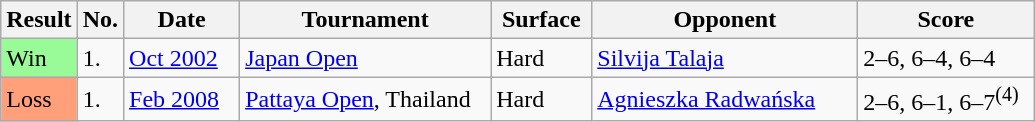<table class="sortable wikitable">
<tr>
<th width=40>Result</th>
<th width=20>No.</th>
<th width=70>Date</th>
<th width=160>Tournament</th>
<th width=60>Surface</th>
<th width=170>Opponent</th>
<th width=110 class="unsortable">Score</th>
</tr>
<tr>
<td bgcolor=98fb98>Win</td>
<td>1.</td>
<td><a href='#'>Oct 2002</a></td>
<td><a href='#'>Japan Open</a></td>
<td>Hard</td>
<td> <a href='#'>Silvija Talaja</a></td>
<td>2–6, 6–4, 6–4</td>
</tr>
<tr>
<td bgcolor=ffa07a>Loss</td>
<td>1.</td>
<td><a href='#'>Feb 2008</a></td>
<td><a href='#'>Pattaya Open</a>, Thailand</td>
<td>Hard</td>
<td> <a href='#'>Agnieszka Radwańska</a></td>
<td>2–6, 6–1, 6–7<sup>(4)</sup></td>
</tr>
</table>
